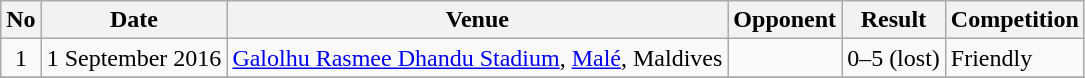<table class="wikitable">
<tr>
<th>No</th>
<th>Date</th>
<th>Venue</th>
<th>Opponent</th>
<th>Result</th>
<th>Competition</th>
</tr>
<tr>
<td align=center>1</td>
<td>1 September 2016</td>
<td><a href='#'>Galolhu Rasmee Dhandu Stadium</a>, <a href='#'>Malé</a>, Maldives</td>
<td></td>
<td align=center>0–5 (lost)</td>
<td>Friendly</td>
</tr>
<tr>
</tr>
</table>
